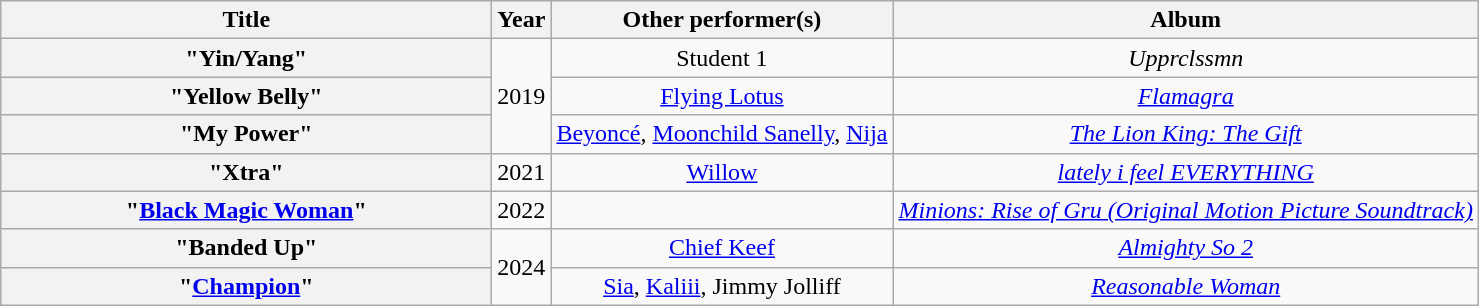<table class="wikitable plainrowheaders" style="text-align:center;">
<tr>
<th scope="col" style="width:20em;">Title</th>
<th scope="col">Year</th>
<th scope="col">Other performer(s)</th>
<th scope="col">Album</th>
</tr>
<tr>
<th scope="row">"Yin/Yang"</th>
<td rowspan="3">2019</td>
<td>Student 1</td>
<td><em>Upprclssmn</em></td>
</tr>
<tr>
<th scope="row">"Yellow Belly"</th>
<td><a href='#'>Flying Lotus</a></td>
<td><em><a href='#'>Flamagra</a></em></td>
</tr>
<tr>
<th scope="row">"My Power"</th>
<td><a href='#'>Beyoncé</a>, <a href='#'>Moonchild Sanelly</a>, <a href='#'>Nija</a></td>
<td><em><a href='#'>The Lion King: The Gift</a></em></td>
</tr>
<tr>
<th scope="row">"Xtra"</th>
<td>2021</td>
<td><a href='#'>Willow</a></td>
<td><em><a href='#'>lately i feel EVERYTHING</a></em></td>
</tr>
<tr>
<th scope="row">"<a href='#'>Black Magic Woman</a>"</th>
<td>2022</td>
<td></td>
<td><em><a href='#'>Minions: Rise of Gru (Original Motion Picture Soundtrack)</a></em></td>
</tr>
<tr>
<th scope="row">"Banded Up"</th>
<td rowspan="2">2024</td>
<td><a href='#'>Chief Keef</a></td>
<td><em><a href='#'>Almighty So 2</a></em></td>
</tr>
<tr>
<th scope="row">"<a href='#'>Champion</a>"</th>
<td><a href='#'>Sia</a>, <a href='#'>Kaliii</a>, Jimmy Jolliff</td>
<td><em><a href='#'>Reasonable Woman</a></em></td>
</tr>
</table>
